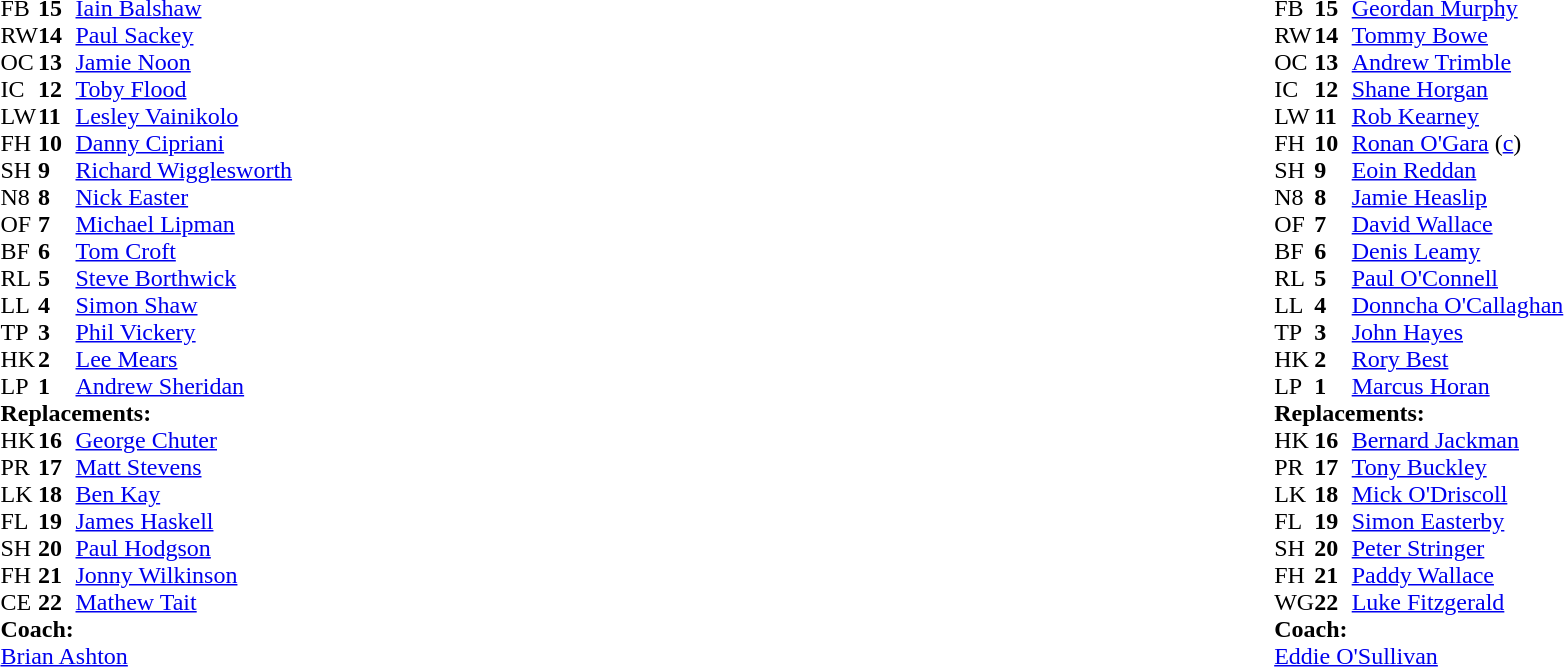<table width="100%">
<tr>
<td valign="top" width="50%"><br><table cellspacing="0" cellpadding="0">
<tr>
<th width="25"></th>
<th width="25"></th>
</tr>
<tr>
<td>FB</td>
<td><strong>15</strong></td>
<td><a href='#'>Iain Balshaw</a></td>
</tr>
<tr>
<td>RW</td>
<td><strong>14</strong></td>
<td><a href='#'>Paul Sackey</a></td>
</tr>
<tr>
<td>OC</td>
<td><strong>13</strong></td>
<td><a href='#'>Jamie Noon</a></td>
</tr>
<tr>
<td>IC</td>
<td><strong>12</strong></td>
<td><a href='#'>Toby Flood</a></td>
</tr>
<tr>
<td>LW</td>
<td><strong>11</strong></td>
<td><a href='#'>Lesley Vainikolo</a></td>
</tr>
<tr>
<td>FH</td>
<td><strong>10</strong></td>
<td><a href='#'>Danny Cipriani</a></td>
</tr>
<tr>
<td>SH</td>
<td><strong>9</strong></td>
<td><a href='#'>Richard Wigglesworth</a></td>
</tr>
<tr>
<td>N8</td>
<td><strong>8</strong></td>
<td><a href='#'>Nick Easter</a></td>
</tr>
<tr>
<td>OF</td>
<td><strong>7</strong></td>
<td><a href='#'>Michael Lipman</a></td>
</tr>
<tr>
<td>BF</td>
<td><strong>6</strong></td>
<td><a href='#'>Tom Croft</a></td>
</tr>
<tr>
<td>RL</td>
<td><strong>5</strong></td>
<td><a href='#'>Steve Borthwick</a></td>
</tr>
<tr>
<td>LL</td>
<td><strong>4</strong></td>
<td><a href='#'>Simon Shaw</a></td>
</tr>
<tr>
<td>TP</td>
<td><strong>3</strong></td>
<td><a href='#'>Phil Vickery</a></td>
</tr>
<tr>
<td>HK</td>
<td><strong>2</strong></td>
<td><a href='#'>Lee Mears</a></td>
</tr>
<tr>
<td>LP</td>
<td><strong>1</strong></td>
<td><a href='#'>Andrew Sheridan</a></td>
</tr>
<tr>
<td colspan="3"><strong>Replacements:</strong></td>
</tr>
<tr>
<td>HK</td>
<td><strong>16</strong></td>
<td><a href='#'>George Chuter</a></td>
</tr>
<tr>
<td>PR</td>
<td><strong>17</strong></td>
<td><a href='#'>Matt Stevens</a></td>
</tr>
<tr>
<td>LK</td>
<td><strong>18</strong></td>
<td><a href='#'>Ben Kay</a></td>
</tr>
<tr>
<td>FL</td>
<td><strong>19</strong></td>
<td><a href='#'>James Haskell</a></td>
</tr>
<tr>
<td>SH</td>
<td><strong>20</strong></td>
<td><a href='#'>Paul Hodgson</a></td>
</tr>
<tr>
<td>FH</td>
<td><strong>21</strong></td>
<td><a href='#'>Jonny Wilkinson</a></td>
</tr>
<tr>
<td>CE</td>
<td><strong>22</strong></td>
<td><a href='#'>Mathew Tait</a></td>
</tr>
<tr>
<td colspan="3"><strong>Coach:</strong></td>
</tr>
<tr>
<td colspan="3"><a href='#'>Brian Ashton</a></td>
</tr>
</table>
</td>
<td style="vertical-align:top"></td>
<td style="vertical-align:top" width="50%"><br><table cellspacing="0" cellpadding="0" align="center">
<tr>
<th width="25"></th>
<th width="25"></th>
</tr>
<tr>
<td>FB</td>
<td><strong>15</strong></td>
<td><a href='#'>Geordan Murphy</a></td>
</tr>
<tr>
<td>RW</td>
<td><strong>14</strong></td>
<td><a href='#'>Tommy Bowe</a></td>
</tr>
<tr>
<td>OC</td>
<td><strong>13</strong></td>
<td><a href='#'>Andrew Trimble</a></td>
</tr>
<tr>
<td>IC</td>
<td><strong>12</strong></td>
<td><a href='#'>Shane Horgan</a></td>
</tr>
<tr>
<td>LW</td>
<td><strong>11</strong></td>
<td><a href='#'>Rob Kearney</a></td>
</tr>
<tr>
<td>FH</td>
<td><strong>10</strong></td>
<td><a href='#'>Ronan O'Gara</a> (<a href='#'>c</a>)</td>
</tr>
<tr>
<td>SH</td>
<td><strong>9</strong></td>
<td><a href='#'>Eoin Reddan</a></td>
</tr>
<tr>
<td>N8</td>
<td><strong>8</strong></td>
<td><a href='#'>Jamie Heaslip</a></td>
</tr>
<tr>
<td>OF</td>
<td><strong>7</strong></td>
<td><a href='#'>David Wallace</a></td>
</tr>
<tr>
<td>BF</td>
<td><strong>6</strong></td>
<td><a href='#'>Denis Leamy</a></td>
</tr>
<tr>
<td>RL</td>
<td><strong>5</strong></td>
<td><a href='#'>Paul O'Connell</a></td>
</tr>
<tr>
<td>LL</td>
<td><strong>4</strong></td>
<td><a href='#'>Donncha O'Callaghan</a></td>
</tr>
<tr>
<td>TP</td>
<td><strong>3</strong></td>
<td><a href='#'>John Hayes</a></td>
</tr>
<tr>
<td>HK</td>
<td><strong>2</strong></td>
<td><a href='#'>Rory Best</a></td>
</tr>
<tr>
<td>LP</td>
<td><strong>1</strong></td>
<td><a href='#'>Marcus Horan</a></td>
</tr>
<tr>
<td colspan="3"><strong>Replacements:</strong></td>
</tr>
<tr>
<td>HK</td>
<td><strong>16</strong></td>
<td><a href='#'>Bernard Jackman</a></td>
</tr>
<tr>
<td>PR</td>
<td><strong>17</strong></td>
<td><a href='#'>Tony Buckley</a></td>
</tr>
<tr>
<td>LK</td>
<td><strong>18</strong></td>
<td><a href='#'>Mick O'Driscoll</a></td>
</tr>
<tr>
<td>FL</td>
<td><strong>19</strong></td>
<td><a href='#'>Simon Easterby</a></td>
</tr>
<tr>
<td>SH</td>
<td><strong>20</strong></td>
<td><a href='#'>Peter Stringer</a></td>
</tr>
<tr>
<td>FH</td>
<td><strong>21</strong></td>
<td><a href='#'>Paddy Wallace</a></td>
</tr>
<tr>
<td>WG</td>
<td><strong>22</strong></td>
<td><a href='#'>Luke Fitzgerald</a></td>
</tr>
<tr>
<td colspan="3"><strong>Coach:</strong></td>
</tr>
<tr>
<td colspan="3"><a href='#'>Eddie O'Sullivan</a></td>
</tr>
</table>
</td>
</tr>
</table>
